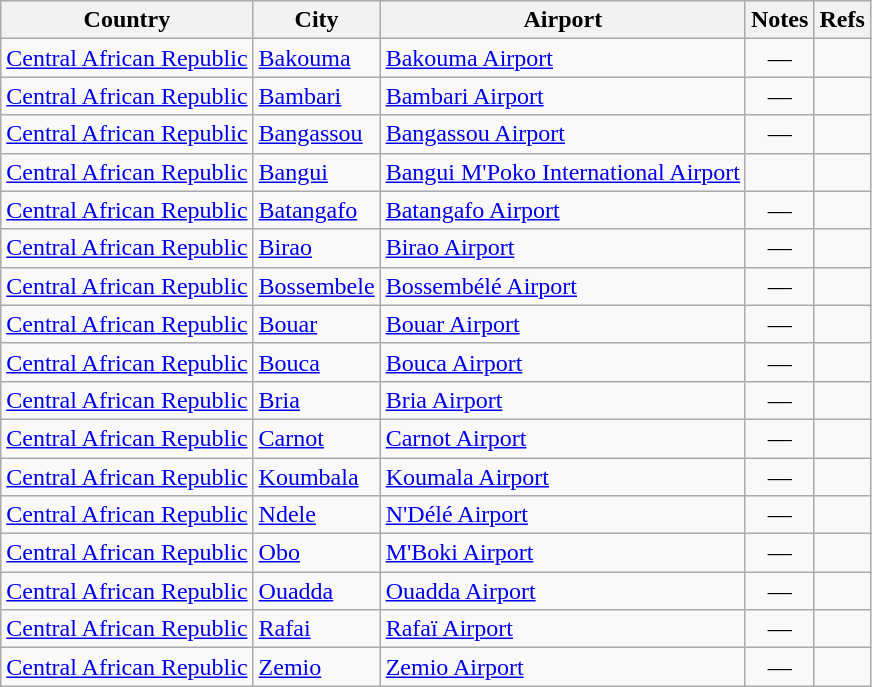<table class="wikitable sortable toccolours">
<tr>
<th>Country</th>
<th>City</th>
<th>Airport</th>
<th>Notes</th>
<th class="unsortable">Refs</th>
</tr>
<tr>
<td><a href='#'>Central African Republic</a></td>
<td><a href='#'>Bakouma</a></td>
<td><a href='#'>Bakouma Airport</a></td>
<td align=center>—</td>
<td align=center></td>
</tr>
<tr>
<td><a href='#'>Central African Republic</a></td>
<td><a href='#'>Bambari</a></td>
<td><a href='#'>Bambari Airport</a></td>
<td align=center>—</td>
<td align=center></td>
</tr>
<tr>
<td><a href='#'>Central African Republic</a></td>
<td><a href='#'>Bangassou</a></td>
<td><a href='#'>Bangassou Airport</a></td>
<td align=center>—</td>
<td align=center></td>
</tr>
<tr>
<td><a href='#'>Central African Republic</a></td>
<td><a href='#'>Bangui</a></td>
<td><a href='#'>Bangui M'Poko International Airport</a></td>
<td></td>
<td align=center></td>
</tr>
<tr>
<td><a href='#'>Central African Republic</a></td>
<td><a href='#'>Batangafo</a></td>
<td><a href='#'>Batangafo Airport</a></td>
<td align=center>—</td>
<td align=center></td>
</tr>
<tr>
<td><a href='#'>Central African Republic</a></td>
<td><a href='#'>Birao</a></td>
<td><a href='#'>Birao Airport</a></td>
<td align=center>—</td>
<td align=center></td>
</tr>
<tr>
<td><a href='#'>Central African Republic</a></td>
<td><a href='#'>Bossembele</a></td>
<td><a href='#'>Bossembélé Airport</a></td>
<td align=center>—</td>
<td align=center></td>
</tr>
<tr>
<td><a href='#'>Central African Republic</a></td>
<td><a href='#'>Bouar</a></td>
<td><a href='#'>Bouar Airport</a></td>
<td align=center>—</td>
<td align=center></td>
</tr>
<tr>
<td><a href='#'>Central African Republic</a></td>
<td><a href='#'>Bouca</a></td>
<td><a href='#'>Bouca Airport</a></td>
<td align=center>—</td>
<td align=center></td>
</tr>
<tr>
<td><a href='#'>Central African Republic</a></td>
<td><a href='#'>Bria</a></td>
<td><a href='#'>Bria Airport</a></td>
<td align=center>—</td>
<td align=center></td>
</tr>
<tr>
<td><a href='#'>Central African Republic</a></td>
<td><a href='#'>Carnot</a></td>
<td><a href='#'>Carnot Airport</a></td>
<td align=center>—</td>
<td align=center></td>
</tr>
<tr>
<td><a href='#'>Central African Republic</a></td>
<td><a href='#'>Koumbala</a></td>
<td><a href='#'>Koumala Airport</a></td>
<td align=center>—</td>
<td align=center></td>
</tr>
<tr>
<td><a href='#'>Central African Republic</a></td>
<td><a href='#'>Ndele</a></td>
<td><a href='#'>N'Délé Airport</a></td>
<td align=center>—</td>
<td align=center></td>
</tr>
<tr>
<td><a href='#'>Central African Republic</a></td>
<td><a href='#'>Obo</a></td>
<td><a href='#'>M'Boki Airport</a></td>
<td align=center>—</td>
<td align=center></td>
</tr>
<tr>
<td><a href='#'>Central African Republic</a></td>
<td><a href='#'>Ouadda</a></td>
<td><a href='#'>Ouadda Airport</a></td>
<td align=center>—</td>
<td align=center></td>
</tr>
<tr>
<td><a href='#'>Central African Republic</a></td>
<td><a href='#'>Rafai</a></td>
<td><a href='#'>Rafaï Airport</a></td>
<td align=center>—</td>
<td align=center></td>
</tr>
<tr>
<td><a href='#'>Central African Republic</a></td>
<td><a href='#'>Zemio</a></td>
<td><a href='#'>Zemio Airport</a></td>
<td align=center>—</td>
<td align=center></td>
</tr>
</table>
